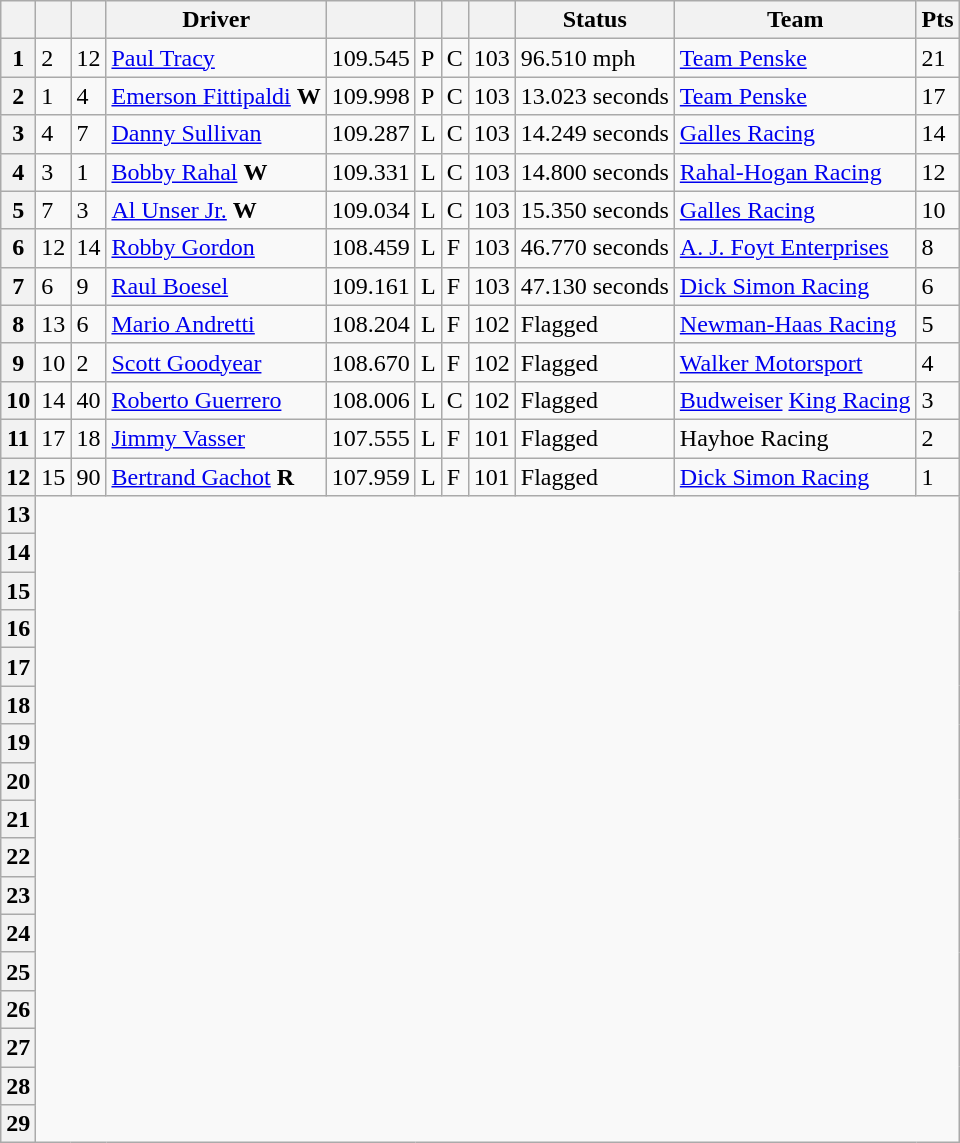<table class="wikitable">
<tr>
<th></th>
<th></th>
<th></th>
<th>Driver</th>
<th></th>
<th></th>
<th></th>
<th></th>
<th>Status</th>
<th>Team</th>
<th>Pts</th>
</tr>
<tr>
<th>1</th>
<td>2</td>
<td>12</td>
<td> <a href='#'>Paul Tracy</a></td>
<td>109.545</td>
<td>P</td>
<td>C</td>
<td>103</td>
<td>96.510 mph</td>
<td><a href='#'>Team Penske</a></td>
<td>21</td>
</tr>
<tr>
<th>2</th>
<td>1</td>
<td>4</td>
<td> <a href='#'>Emerson Fittipaldi</a> <strong><span>W</span></strong></td>
<td>109.998</td>
<td>P</td>
<td>C</td>
<td>103</td>
<td>13.023 seconds</td>
<td><a href='#'>Team Penske</a></td>
<td>17</td>
</tr>
<tr>
<th>3</th>
<td>4</td>
<td>7</td>
<td> <a href='#'>Danny Sullivan</a></td>
<td>109.287</td>
<td>L</td>
<td>C</td>
<td>103</td>
<td>14.249 seconds</td>
<td><a href='#'>Galles Racing</a></td>
<td>14</td>
</tr>
<tr>
<th>4</th>
<td>3</td>
<td>1</td>
<td> <a href='#'>Bobby Rahal</a> <strong><span>W</span></strong></td>
<td>109.331</td>
<td>L</td>
<td>C</td>
<td>103</td>
<td>14.800 seconds</td>
<td><a href='#'>Rahal-Hogan Racing</a></td>
<td>12</td>
</tr>
<tr>
<th>5</th>
<td>7</td>
<td>3</td>
<td> <a href='#'>Al Unser Jr.</a> <strong><span>W</span></strong></td>
<td>109.034</td>
<td>L</td>
<td>C</td>
<td>103</td>
<td>15.350 seconds</td>
<td><a href='#'>Galles Racing</a></td>
<td>10</td>
</tr>
<tr>
<th>6</th>
<td>12</td>
<td>14</td>
<td> <a href='#'>Robby Gordon</a></td>
<td>108.459</td>
<td>L</td>
<td>F</td>
<td>103</td>
<td>46.770 seconds</td>
<td><a href='#'>A. J. Foyt Enterprises</a></td>
<td>8</td>
</tr>
<tr>
<th>7</th>
<td>6</td>
<td>9</td>
<td> <a href='#'>Raul Boesel</a></td>
<td>109.161</td>
<td>L</td>
<td>F</td>
<td>103</td>
<td>47.130 seconds</td>
<td><a href='#'>Dick Simon Racing</a></td>
<td>6</td>
</tr>
<tr>
<th>8</th>
<td>13</td>
<td>6</td>
<td> <a href='#'>Mario Andretti</a></td>
<td>108.204</td>
<td>L</td>
<td>F</td>
<td>102</td>
<td>Flagged</td>
<td><a href='#'>Newman-Haas Racing</a></td>
<td>5</td>
</tr>
<tr>
<th>9</th>
<td>10</td>
<td>2</td>
<td> <a href='#'>Scott Goodyear</a></td>
<td>108.670</td>
<td>L</td>
<td>F</td>
<td>102</td>
<td>Flagged</td>
<td><a href='#'>Walker Motorsport</a></td>
<td>4</td>
</tr>
<tr>
<th>10</th>
<td>14</td>
<td>40</td>
<td> <a href='#'>Roberto Guerrero</a></td>
<td>108.006</td>
<td>L</td>
<td>C</td>
<td>102</td>
<td>Flagged</td>
<td><a href='#'>Budweiser</a> <a href='#'>King Racing</a></td>
<td>3</td>
</tr>
<tr>
<th>11</th>
<td>17</td>
<td>18</td>
<td> <a href='#'>Jimmy Vasser</a></td>
<td>107.555</td>
<td>L</td>
<td>F</td>
<td>101</td>
<td>Flagged</td>
<td>Hayhoe Racing</td>
<td>2</td>
</tr>
<tr>
<th>12</th>
<td>15</td>
<td>90</td>
<td> <a href='#'>Bertrand Gachot</a> <strong><span>R</span></strong></td>
<td>107.959</td>
<td>L</td>
<td>F</td>
<td>101</td>
<td>Flagged</td>
<td><a href='#'>Dick Simon Racing</a></td>
<td>1</td>
</tr>
<tr>
<th>13</th>
</tr>
<tr>
<th>14</th>
</tr>
<tr>
<th>15</th>
</tr>
<tr>
<th>16</th>
</tr>
<tr>
<th>17</th>
</tr>
<tr>
<th>18</th>
</tr>
<tr>
<th>19</th>
</tr>
<tr>
<th>20</th>
</tr>
<tr>
<th>21</th>
</tr>
<tr>
<th>22</th>
</tr>
<tr>
<th>23</th>
</tr>
<tr>
<th>24</th>
</tr>
<tr>
<th>25</th>
</tr>
<tr>
<th>26</th>
</tr>
<tr>
<th>27</th>
</tr>
<tr>
<th>28</th>
</tr>
<tr>
<th>29</th>
</tr>
</table>
